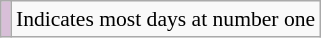<table class="wikitable" style="font-size:90%;">
<tr>
<td style="background-color:#D8BFD8"></td>
<td>Indicates most days at number one</td>
</tr>
</table>
